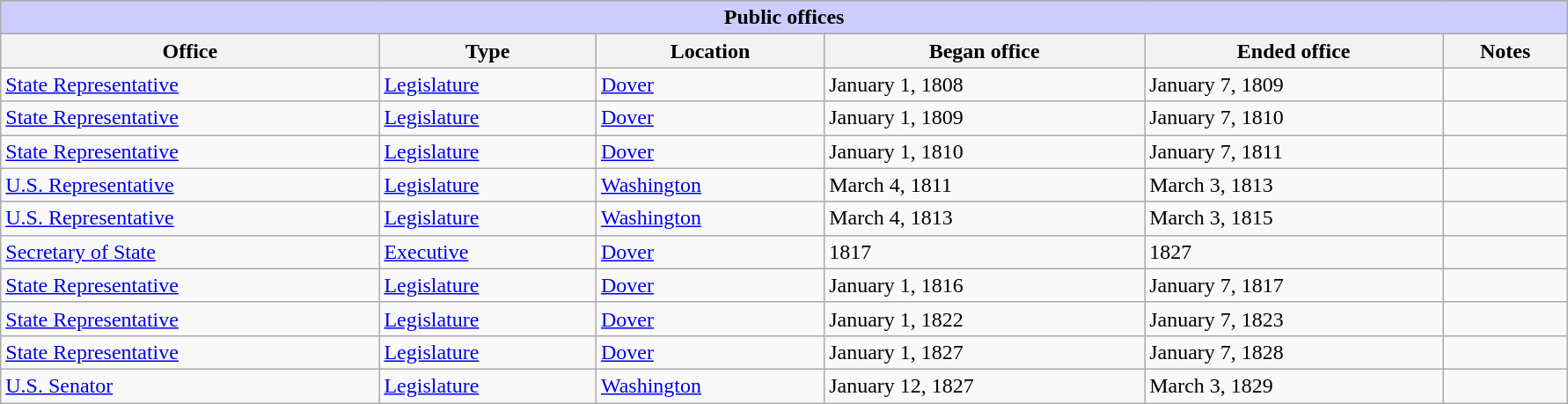<table class=wikitable style="width: 94%" style="text-align: center;" align="center">
<tr bgcolor=#cccccc>
<th colspan=8 style="background: #ccccff;">Public offices</th>
</tr>
<tr>
<th><strong>Office</strong></th>
<th><strong>Type</strong></th>
<th><strong>Location</strong></th>
<th><strong>Began office</strong></th>
<th><strong>Ended office</strong></th>
<th><strong>Notes</strong></th>
</tr>
<tr>
<td><a href='#'>State Representative</a></td>
<td><a href='#'>Legislature</a></td>
<td><a href='#'>Dover</a></td>
<td>January 1, 1808</td>
<td>January 7, 1809</td>
<td></td>
</tr>
<tr>
<td><a href='#'>State Representative</a></td>
<td><a href='#'>Legislature</a></td>
<td><a href='#'>Dover</a></td>
<td>January 1, 1809</td>
<td>January 7, 1810</td>
<td></td>
</tr>
<tr>
<td><a href='#'>State Representative</a></td>
<td><a href='#'>Legislature</a></td>
<td><a href='#'>Dover</a></td>
<td>January 1, 1810</td>
<td>January 7, 1811</td>
<td></td>
</tr>
<tr>
<td><a href='#'>U.S. Representative</a></td>
<td><a href='#'>Legislature</a></td>
<td><a href='#'>Washington</a></td>
<td>March 4, 1811</td>
<td>March 3, 1813</td>
<td></td>
</tr>
<tr>
<td><a href='#'>U.S. Representative</a></td>
<td><a href='#'>Legislature</a></td>
<td><a href='#'>Washington</a></td>
<td>March 4, 1813</td>
<td>March 3, 1815</td>
<td></td>
</tr>
<tr>
<td><a href='#'>Secretary of State</a></td>
<td><a href='#'>Executive</a></td>
<td><a href='#'>Dover</a></td>
<td>1817</td>
<td>1827</td>
<td></td>
</tr>
<tr>
<td><a href='#'>State Representative</a></td>
<td><a href='#'>Legislature</a></td>
<td><a href='#'>Dover</a></td>
<td>January 1, 1816</td>
<td>January 7, 1817</td>
<td></td>
</tr>
<tr>
<td><a href='#'>State Representative</a></td>
<td><a href='#'>Legislature</a></td>
<td><a href='#'>Dover</a></td>
<td>January 1, 1822</td>
<td>January 7, 1823</td>
<td></td>
</tr>
<tr>
<td><a href='#'>State Representative</a></td>
<td><a href='#'>Legislature</a></td>
<td><a href='#'>Dover</a></td>
<td>January 1, 1827</td>
<td>January 7, 1828</td>
<td></td>
</tr>
<tr>
<td><a href='#'>U.S. Senator</a></td>
<td><a href='#'>Legislature</a></td>
<td><a href='#'>Washington</a></td>
<td>January 12, 1827</td>
<td>March 3, 1829</td>
<td></td>
</tr>
</table>
